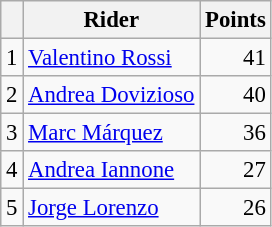<table class="wikitable" style="font-size: 95%;">
<tr>
<th></th>
<th>Rider</th>
<th>Points</th>
</tr>
<tr>
<td align=center>1</td>
<td> <a href='#'>Valentino Rossi</a></td>
<td align=right>41</td>
</tr>
<tr>
<td align=center>2</td>
<td> <a href='#'>Andrea Dovizioso</a></td>
<td align=right>40</td>
</tr>
<tr>
<td align=center>3</td>
<td> <a href='#'>Marc Márquez</a></td>
<td align=right>36</td>
</tr>
<tr>
<td align=center>4</td>
<td> <a href='#'>Andrea Iannone</a></td>
<td align=right>27</td>
</tr>
<tr>
<td align=center>5</td>
<td> <a href='#'>Jorge Lorenzo</a></td>
<td align=right>26</td>
</tr>
</table>
